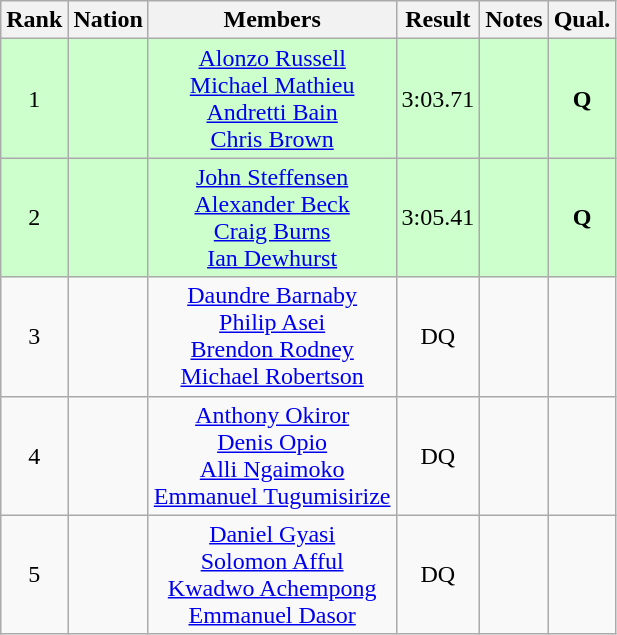<table class="wikitable" style="text-align:center">
<tr>
<th>Rank</th>
<th>Nation</th>
<th>Members</th>
<th>Result</th>
<th>Notes</th>
<th>Qual.</th>
</tr>
<tr bgcolor=ccffcc>
<td>1</td>
<td align="left"></td>
<td><a href='#'>Alonzo Russell</a><br><a href='#'>Michael Mathieu</a> <br><a href='#'>Andretti Bain</a><br><a href='#'>Chris Brown</a></td>
<td>3:03.71</td>
<td></td>
<td><strong>Q</strong></td>
</tr>
<tr bgcolor=ccffcc>
<td>2</td>
<td align="left"></td>
<td><a href='#'>John Steffensen</a><br><a href='#'>Alexander Beck</a><br><a href='#'>Craig Burns</a><br><a href='#'>Ian Dewhurst</a></td>
<td>3:05.41</td>
<td></td>
<td><strong>Q</strong></td>
</tr>
<tr>
<td>3</td>
<td align="left"></td>
<td><a href='#'>Daundre Barnaby</a><br><a href='#'>Philip Asei</a><br><a href='#'>Brendon Rodney</a><br><a href='#'>Michael Robertson</a></td>
<td>DQ</td>
<td></td>
<td></td>
</tr>
<tr>
<td>4</td>
<td align="left"></td>
<td><a href='#'>Anthony Okiror</a><br><a href='#'>Denis Opio</a><br><a href='#'>Alli Ngaimoko</a><br><a href='#'>Emmanuel Tugumisirize</a></td>
<td>DQ</td>
<td></td>
<td></td>
</tr>
<tr>
<td>5</td>
<td align="left"></td>
<td><a href='#'>Daniel Gyasi</a><br><a href='#'>Solomon Afful</a><br><a href='#'>Kwadwo Achempong</a><br><a href='#'>Emmanuel Dasor</a></td>
<td>DQ</td>
<td></td>
<td></td>
</tr>
</table>
